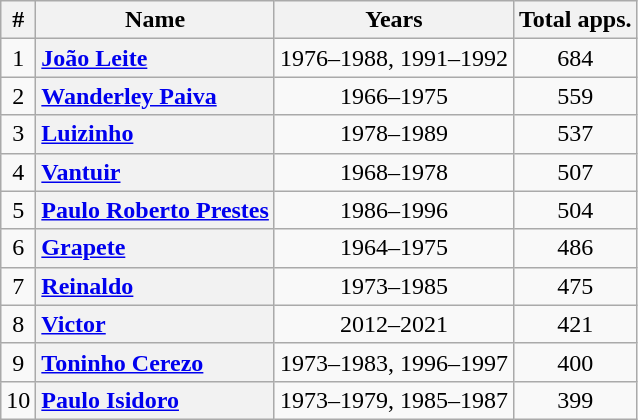<table class="wikitable sortable plainrowheaders" style="text-align:center;">
<tr>
<th>#</th>
<th>Name</th>
<th>Years</th>
<th>Total apps.</th>
</tr>
<tr>
<td style="text-align:center;">1</td>
<th style="text-align:left;" scope="row"> <a href='#'>João Leite</a></th>
<td>1976–1988, 1991–1992</td>
<td>684</td>
</tr>
<tr>
<td style="text-align:center;">2</td>
<th style="text-align:left;" scope="row"> <a href='#'>Wanderley Paiva</a></th>
<td>1966–1975</td>
<td>559</td>
</tr>
<tr>
<td style="text-align:center;">3</td>
<th style="text-align:left;" scope="row"> <a href='#'>Luizinho</a></th>
<td>1978–1989</td>
<td>537</td>
</tr>
<tr>
<td style="text-align:center;">4</td>
<th style="text-align:left;" scope="row"> <a href='#'>Vantuir</a></th>
<td>1968–1978</td>
<td>507</td>
</tr>
<tr>
<td style="text-align:center;">5</td>
<th style="text-align:left;" scope="row"> <a href='#'>Paulo Roberto Prestes</a></th>
<td>1986–1996</td>
<td>504</td>
</tr>
<tr>
<td style="text-align:center;">6</td>
<th style="text-align:left;" scope="row"> <a href='#'>Grapete</a></th>
<td>1964–1975</td>
<td>486</td>
</tr>
<tr>
<td style="text-align:center;">7</td>
<th style="text-align:left;" scope="row"> <a href='#'>Reinaldo</a></th>
<td>1973–1985</td>
<td>475</td>
</tr>
<tr>
<td style="text-align:center;">8</td>
<th style="text-align:left;" scope="row"> <a href='#'>Victor</a></th>
<td>2012–2021</td>
<td>421</td>
</tr>
<tr>
<td style="text-align:center;">9</td>
<th style="text-align:left;" scope="row"> <a href='#'>Toninho Cerezo</a></th>
<td>1973–1983, 1996–1997</td>
<td>400</td>
</tr>
<tr>
<td style="text-align:center;">10</td>
<th style="text-align:left;" scope="row"> <a href='#'>Paulo Isidoro</a></th>
<td>1973–1979, 1985–1987</td>
<td>399</td>
</tr>
</table>
